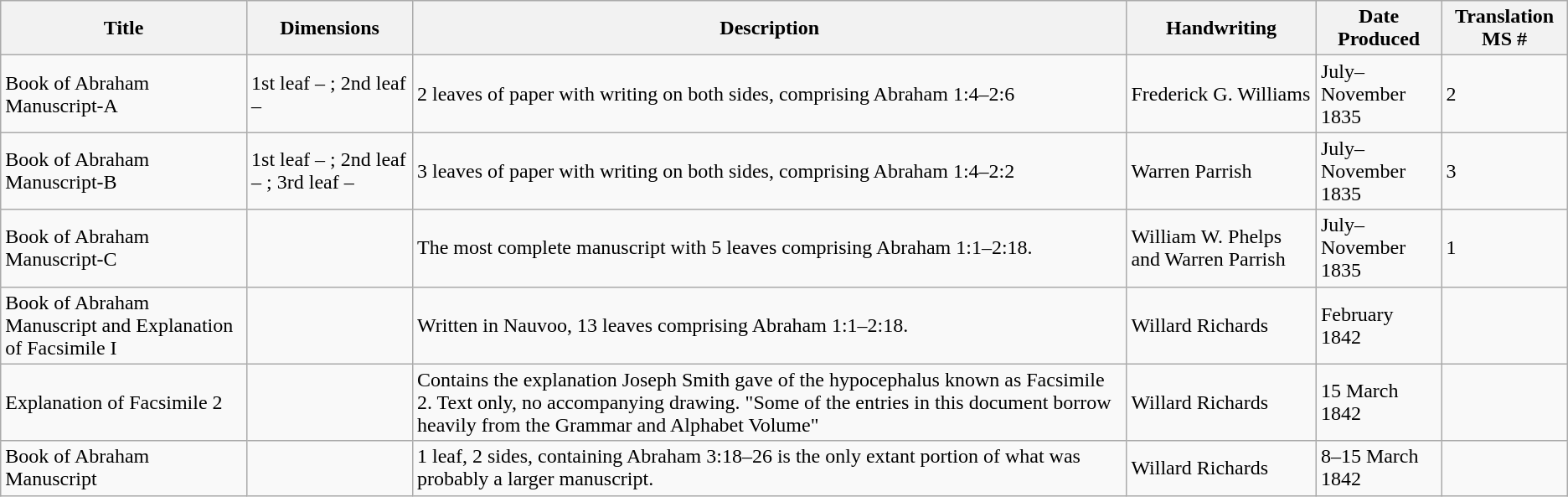<table class="wikitable sortable">
<tr>
<th>Title</th>
<th>Dimensions</th>
<th>Description</th>
<th>Handwriting</th>
<th>Date Produced</th>
<th>Translation MS #</th>
</tr>
<tr>
<td>Book of Abraham Manuscript-A</td>
<td>1st leaf – ; 2nd leaf – </td>
<td>2 leaves of paper with writing on both sides, comprising Abraham 1:4–2:6</td>
<td>Frederick G. Williams</td>
<td>July–November 1835</td>
<td>2</td>
</tr>
<tr>
<td>Book of Abraham Manuscript-B</td>
<td>1st leaf – ; 2nd leaf – ; 3rd leaf – </td>
<td>3 leaves of paper with writing on both sides, comprising Abraham 1:4–2:2</td>
<td>Warren Parrish</td>
<td>July–November 1835</td>
<td>3</td>
</tr>
<tr>
<td>Book of Abraham Manuscript-C</td>
<td></td>
<td>The most complete manuscript with 5 leaves comprising Abraham 1:1–2:18.</td>
<td>William W. Phelps and Warren Parrish</td>
<td>July–November 1835</td>
<td>1</td>
</tr>
<tr>
<td>Book of Abraham Manuscript and Explanation of Facsimile I</td>
<td></td>
<td>Written in Nauvoo, 13 leaves comprising Abraham 1:1–2:18.</td>
<td>Willard Richards</td>
<td>February 1842</td>
<td></td>
</tr>
<tr>
<td>Explanation of Facsimile 2</td>
<td></td>
<td>Contains the explanation Joseph Smith gave of the hypocephalus known as Facsimile 2. Text only, no accompanying drawing. "Some of the entries in this document borrow heavily from the Grammar and Alphabet Volume"</td>
<td>Willard Richards</td>
<td>15 March 1842</td>
<td></td>
</tr>
<tr>
<td>Book of Abraham Manuscript</td>
<td></td>
<td>1 leaf, 2 sides, containing Abraham 3:18–26 is the only extant portion of what was probably a larger manuscript.</td>
<td>Willard Richards</td>
<td>8–15 March 1842</td>
<td></td>
</tr>
</table>
